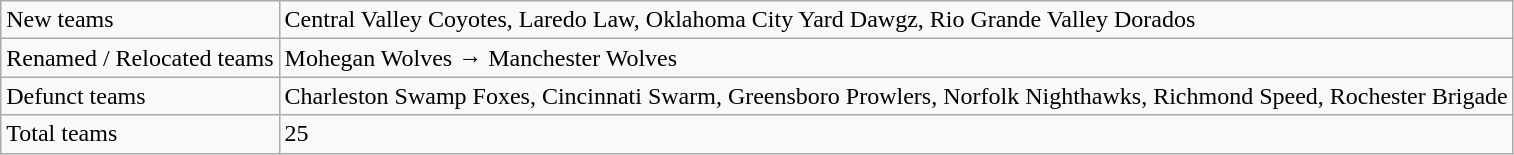<table class="wikitable">
<tr>
<td>New teams</td>
<td>Central Valley Coyotes, Laredo Law, Oklahoma City Yard Dawgz, Rio Grande Valley Dorados</td>
</tr>
<tr>
<td>Renamed / Relocated teams</td>
<td>Mohegan Wolves → Manchester Wolves</td>
</tr>
<tr>
<td>Defunct teams</td>
<td>Charleston Swamp Foxes, Cincinnati Swarm, Greensboro Prowlers, Norfolk Nighthawks, Richmond Speed, Rochester Brigade</td>
</tr>
<tr>
<td>Total teams</td>
<td>25</td>
</tr>
</table>
